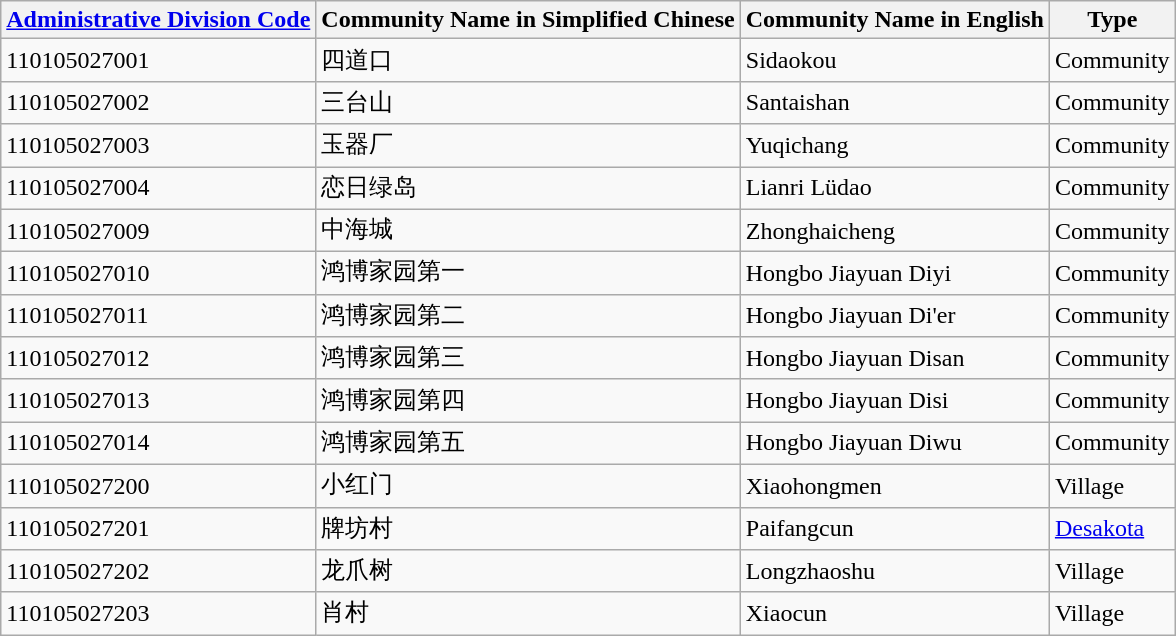<table class="wikitable sortable">
<tr>
<th><a href='#'>Administrative Division Code</a></th>
<th>Community Name in Simplified Chinese</th>
<th>Community Name in English</th>
<th>Type</th>
</tr>
<tr>
<td>110105027001</td>
<td>四道口</td>
<td>Sidaokou</td>
<td>Community</td>
</tr>
<tr>
<td>110105027002</td>
<td>三台山</td>
<td>Santaishan</td>
<td>Community</td>
</tr>
<tr>
<td>110105027003</td>
<td>玉器厂</td>
<td>Yuqichang</td>
<td>Community</td>
</tr>
<tr>
<td>110105027004</td>
<td>恋日绿岛</td>
<td>Lianri Lüdao</td>
<td>Community</td>
</tr>
<tr>
<td>110105027009</td>
<td>中海城</td>
<td>Zhonghaicheng</td>
<td>Community</td>
</tr>
<tr>
<td>110105027010</td>
<td>鸿博家园第一</td>
<td>Hongbo Jiayuan Diyi</td>
<td>Community</td>
</tr>
<tr>
<td>110105027011</td>
<td>鸿博家园第二</td>
<td>Hongbo Jiayuan Di'er</td>
<td>Community</td>
</tr>
<tr>
<td>110105027012</td>
<td>鸿博家园第三</td>
<td>Hongbo Jiayuan Disan</td>
<td>Community</td>
</tr>
<tr>
<td>110105027013</td>
<td>鸿博家园第四</td>
<td>Hongbo Jiayuan Disi</td>
<td>Community</td>
</tr>
<tr>
<td>110105027014</td>
<td>鸿博家园第五</td>
<td>Hongbo Jiayuan Diwu</td>
<td>Community</td>
</tr>
<tr>
<td>110105027200</td>
<td>小红门</td>
<td>Xiaohongmen</td>
<td>Village</td>
</tr>
<tr>
<td>110105027201</td>
<td>牌坊村</td>
<td>Paifangcun</td>
<td><a href='#'>Desakota</a></td>
</tr>
<tr>
<td>110105027202</td>
<td>龙爪树</td>
<td>Longzhaoshu</td>
<td>Village</td>
</tr>
<tr>
<td>110105027203</td>
<td>肖村</td>
<td>Xiaocun</td>
<td>Village</td>
</tr>
</table>
